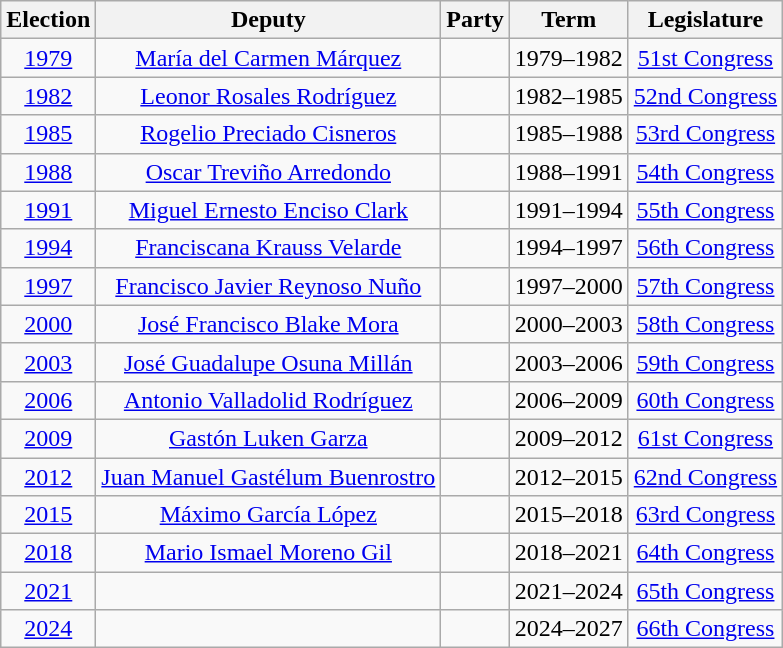<table class="wikitable sortable" style="text-align: center">
<tr>
<th>Election</th>
<th class="unsortable">Deputy</th>
<th class="unsortable">Party</th>
<th class="unsortable">Term</th>
<th class="unsortable">Legislature</th>
</tr>
<tr>
<td><a href='#'>1979</a></td>
<td><a href='#'>María del Carmen Márquez</a></td>
<td></td>
<td>1979–1982</td>
<td><a href='#'>51st Congress</a></td>
</tr>
<tr>
<td><a href='#'>1982</a></td>
<td><a href='#'>Leonor Rosales Rodríguez</a></td>
<td></td>
<td>1982–1985</td>
<td><a href='#'>52nd Congress</a></td>
</tr>
<tr>
<td><a href='#'>1985</a></td>
<td><a href='#'>Rogelio Preciado Cisneros</a></td>
<td></td>
<td>1985–1988</td>
<td><a href='#'>53rd Congress</a></td>
</tr>
<tr>
<td><a href='#'>1988</a></td>
<td><a href='#'>Oscar Treviño Arredondo</a></td>
<td></td>
<td>1988–1991</td>
<td><a href='#'>54th Congress</a></td>
</tr>
<tr>
<td><a href='#'>1991</a></td>
<td><a href='#'>Miguel Ernesto Enciso Clark</a></td>
<td></td>
<td>1991–1994</td>
<td><a href='#'>55th Congress</a></td>
</tr>
<tr>
<td><a href='#'>1994</a></td>
<td><a href='#'>Franciscana Krauss Velarde</a></td>
<td></td>
<td>1994–1997</td>
<td><a href='#'>56th Congress</a></td>
</tr>
<tr>
<td><a href='#'>1997</a></td>
<td><a href='#'>Francisco Javier Reynoso Nuño</a></td>
<td></td>
<td>1997–2000</td>
<td><a href='#'>57th Congress</a></td>
</tr>
<tr>
<td><a href='#'>2000</a></td>
<td><a href='#'>José Francisco Blake Mora</a></td>
<td></td>
<td>2000–2003</td>
<td><a href='#'>58th Congress</a></td>
</tr>
<tr>
<td><a href='#'>2003</a></td>
<td><a href='#'>José Guadalupe Osuna Millán</a></td>
<td></td>
<td>2003–2006</td>
<td><a href='#'>59th Congress</a></td>
</tr>
<tr>
<td><a href='#'>2006</a></td>
<td><a href='#'>Antonio Valladolid Rodríguez</a></td>
<td></td>
<td>2006–2009</td>
<td><a href='#'>60th Congress</a></td>
</tr>
<tr>
<td><a href='#'>2009</a></td>
<td><a href='#'>Gastón Luken Garza</a></td>
<td></td>
<td>2009–2012</td>
<td><a href='#'>61st Congress</a></td>
</tr>
<tr>
<td><a href='#'>2012</a></td>
<td><a href='#'>Juan Manuel Gastélum Buenrostro</a></td>
<td></td>
<td>2012–2015</td>
<td><a href='#'>62nd Congress</a></td>
</tr>
<tr>
<td><a href='#'>2015</a></td>
<td><a href='#'>Máximo García López</a></td>
<td></td>
<td>2015–2018</td>
<td><a href='#'>63rd Congress</a></td>
</tr>
<tr>
<td><a href='#'>2018</a></td>
<td><a href='#'>Mario Ismael Moreno Gil</a></td>
<td></td>
<td>2018–2021</td>
<td><a href='#'>64th Congress</a></td>
</tr>
<tr>
<td><a href='#'>2021</a></td>
<td></td>
<td></td>
<td>2021–2024</td>
<td><a href='#'>65th Congress</a></td>
</tr>
<tr>
<td><a href='#'>2024</a></td>
<td></td>
<td></td>
<td>2024–2027</td>
<td><a href='#'>66th Congress</a></td>
</tr>
</table>
